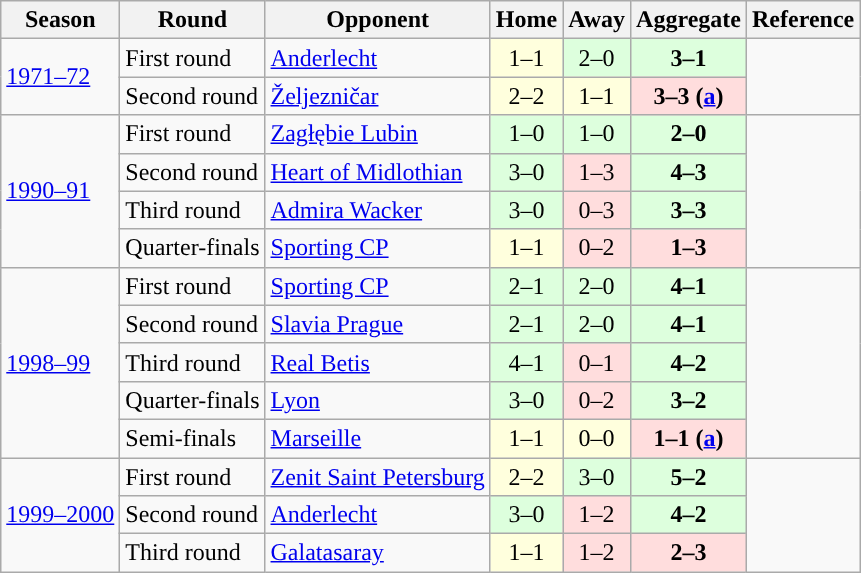<table class="wikitable">
<tr>
<th>Season</th>
<th>Round</th>
<th>Opponent</th>
<th>Home</th>
<th>Away</th>
<th>Aggregate</th>
<th>Reference</th>
</tr>
<tr>
<td rowspan=2><a href='#'>1971–72</a></td>
<td>First round</td>
<td> <a href='#'>Anderlecht</a></td>
<td style="text-align:center; background:#ffd;">1–1</td>
<td style="text-align:center; background:#dfd;">2–0</td>
<td style="text-align:center; background:#dfd;"><strong>3–1</strong></td>
<td rowspan=2 style="text-align:center;"></td>
</tr>
<tr>
<td>Second round</td>
<td> <a href='#'>Željezničar</a></td>
<td style="text-align:center; background:#ffd;">2–2</td>
<td style="text-align:center; background:#ffd;">1–1</td>
<td style="text-align:center; background:#fdd;"><strong>3–3 (<a href='#'>a</a>)</strong></td>
</tr>
<tr>
<td rowspan=4><a href='#'>1990–91</a></td>
<td>First round</td>
<td> <a href='#'>Zagłębie Lubin</a></td>
<td style="text-align:center; background:#dfd;">1–0</td>
<td style="text-align:center; background:#dfd;">1–0</td>
<td style="text-align:center; background:#dfd;"><strong>2–0</strong></td>
<td rowspan=4 style="text-align:center;"></td>
</tr>
<tr>
<td>Second round</td>
<td> <a href='#'>Heart of Midlothian</a></td>
<td style="text-align:center; background:#dfd;">3–0</td>
<td style="text-align:center; background:#fdd;">1–3</td>
<td style="text-align:center; background:#dfd"><strong>4–3</strong></td>
</tr>
<tr>
<td>Third round</td>
<td> <a href='#'>Admira Wacker</a></td>
<td style="text-align:center; background:#dfd;">3–0 </td>
<td style="text-align:center; background:#fdd;">0–3</td>
<td style="text-align:center; background:#dfd"><strong>3–3 </strong></td>
</tr>
<tr>
<td>Quarter-finals</td>
<td> <a href='#'>Sporting CP</a></td>
<td style="text-align:center; background:#ffd;">1–1</td>
<td style="text-align:center; background:#fdd;">0–2</td>
<td style="text-align:center; background:#fdd"><strong>1–3</strong></td>
</tr>
<tr>
<td rowspan=5><a href='#'>1998–99</a></td>
<td>First round</td>
<td> <a href='#'>Sporting CP</a></td>
<td style="text-align:center; background:#dfd;">2–1</td>
<td style="text-align:center; background:#dfd;">2–0</td>
<td style="text-align:center; background:#dfd;"><strong>4–1</strong></td>
<td rowspan=5 style="text-align:center;"></td>
</tr>
<tr>
<td>Second round</td>
<td> <a href='#'>Slavia Prague</a></td>
<td style="text-align:center; background:#dfd;">2–1</td>
<td style="text-align:center; background:#dfd;">2–0</td>
<td style="text-align:center; background:#dfd"><strong>4–1</strong></td>
</tr>
<tr>
<td>Third round</td>
<td> <a href='#'>Real Betis</a></td>
<td style="text-align:center; background:#dfd;">4–1</td>
<td style="text-align:center; background:#fdd;">0–1</td>
<td style="text-align:center; background:#dfd"><strong>4–2</strong></td>
</tr>
<tr>
<td>Quarter-finals</td>
<td> <a href='#'>Lyon</a></td>
<td style="text-align:center; background:#dfd;">3–0</td>
<td style="text-align:center; background:#fdd;">0–2</td>
<td style="text-align:center; background:#dfd"><strong>3–2</strong></td>
</tr>
<tr>
<td>Semi-finals</td>
<td> <a href='#'>Marseille</a></td>
<td style="text-align:center; background:#ffd;">1–1</td>
<td style="text-align:center; background:#ffd;">0–0</td>
<td style="text-align:center; background:#fdd"><strong>1–1 (<a href='#'>a</a>)</strong></td>
</tr>
<tr>
<td rowspan=3><a href='#'>1999–2000</a></td>
<td>First round</td>
<td> <a href='#'>Zenit Saint Petersburg</a></td>
<td style="text-align:center; background:#ffd;">2–2</td>
<td style="text-align:center; background:#dfd;">3–0</td>
<td style="text-align:center; background:#dfd"><strong>5–2</strong></td>
<td rowspan=3 style="text-align:center;"></td>
</tr>
<tr>
<td>Second round</td>
<td> <a href='#'>Anderlecht</a></td>
<td style="text-align:center; background:#dfd;">3–0</td>
<td style="text-align:center; background:#fdd;">1–2</td>
<td style="text-align:center; background:#dfd"><strong>4–2</strong></td>
</tr>
<tr>
<td>Third round</td>
<td> <a href='#'>Galatasaray</a></td>
<td style="text-align:center; background:#ffd;">1–1</td>
<td style="text-align:center; background:#fdd;">1–2</td>
<td style="text-align:center; background:#fdd"><strong>2–3</strong></td>
</tr>
</table>
